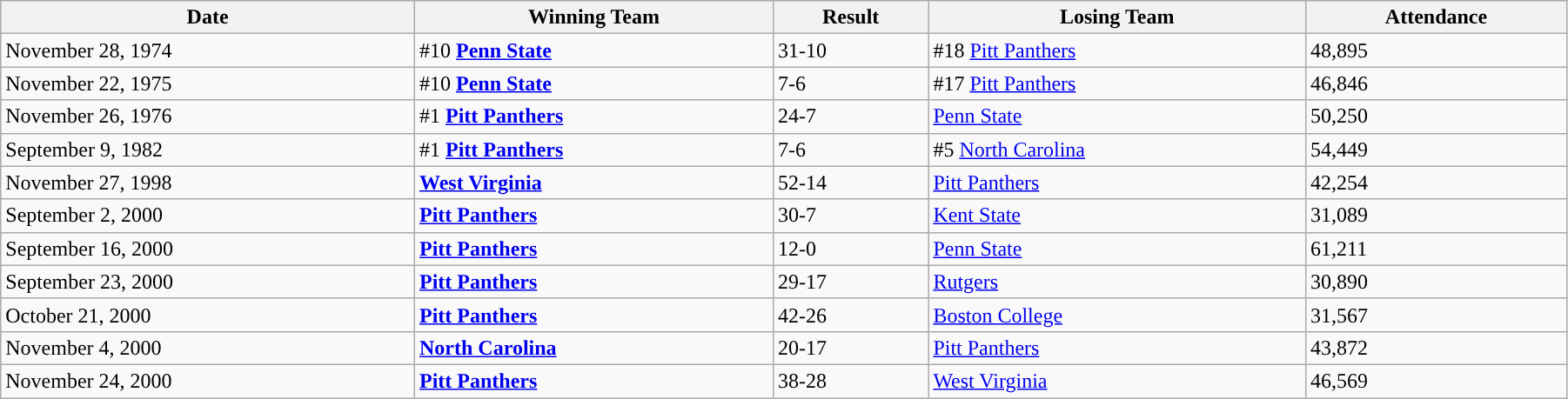<table class="wikitable" style="text-align:left; width:95%;" style="text-align:center">
<tr>
<th style="text-align:center; ">Date</th>
<th style="text-align:center; ">Winning Team</th>
<th style="text-align:center; ">Result</th>
<th style="text-align:center; ">Losing Team</th>
<th style="text-align:center; ">Attendance</th>
</tr>
<tr>
<td>November 28, 1974</td>
<td>#10 <strong><a href='#'>Penn State</a></strong></td>
<td>31-10</td>
<td>#18 <a href='#'>Pitt Panthers</a></td>
<td>48,895</td>
</tr>
<tr>
<td>November 22, 1975</td>
<td>#10 <strong><a href='#'>Penn State</a></strong></td>
<td>7-6</td>
<td>#17 <a href='#'>Pitt Panthers</a></td>
<td>46,846</td>
</tr>
<tr>
<td>November 26, 1976</td>
<td>#1 <strong><a href='#'>Pitt Panthers</a></strong></td>
<td>24-7</td>
<td><a href='#'>Penn State</a></td>
<td>50,250</td>
</tr>
<tr>
<td>September 9, 1982</td>
<td>#1 <strong><a href='#'>Pitt Panthers</a></strong></td>
<td>7-6</td>
<td>#5 <a href='#'>North Carolina</a></td>
<td>54,449</td>
</tr>
<tr>
<td>November 27, 1998</td>
<td><strong><a href='#'>West Virginia</a></strong></td>
<td>52-14</td>
<td><a href='#'>Pitt Panthers</a></td>
<td>42,254</td>
</tr>
<tr>
<td>September 2, 2000</td>
<td><strong><a href='#'>Pitt Panthers</a></strong></td>
<td>30-7</td>
<td><a href='#'>Kent State</a></td>
<td>31,089</td>
</tr>
<tr>
<td>September 16, 2000</td>
<td><strong><a href='#'>Pitt Panthers</a></strong></td>
<td>12-0</td>
<td><a href='#'>Penn State</a></td>
<td>61,211</td>
</tr>
<tr>
<td>September 23, 2000</td>
<td><strong><a href='#'>Pitt Panthers</a></strong></td>
<td>29-17</td>
<td><a href='#'>Rutgers</a></td>
<td>30,890</td>
</tr>
<tr>
<td>October 21, 2000</td>
<td><strong><a href='#'>Pitt Panthers</a></strong></td>
<td>42-26</td>
<td><a href='#'>Boston College</a></td>
<td>31,567</td>
</tr>
<tr>
<td>November 4, 2000</td>
<td><strong><a href='#'>North Carolina</a></strong></td>
<td>20-17</td>
<td><a href='#'>Pitt Panthers</a></td>
<td>43,872</td>
</tr>
<tr>
<td>November 24, 2000</td>
<td><strong><a href='#'>Pitt Panthers</a></strong></td>
<td>38-28</td>
<td><a href='#'>West Virginia</a></td>
<td>46,569</td>
</tr>
</table>
